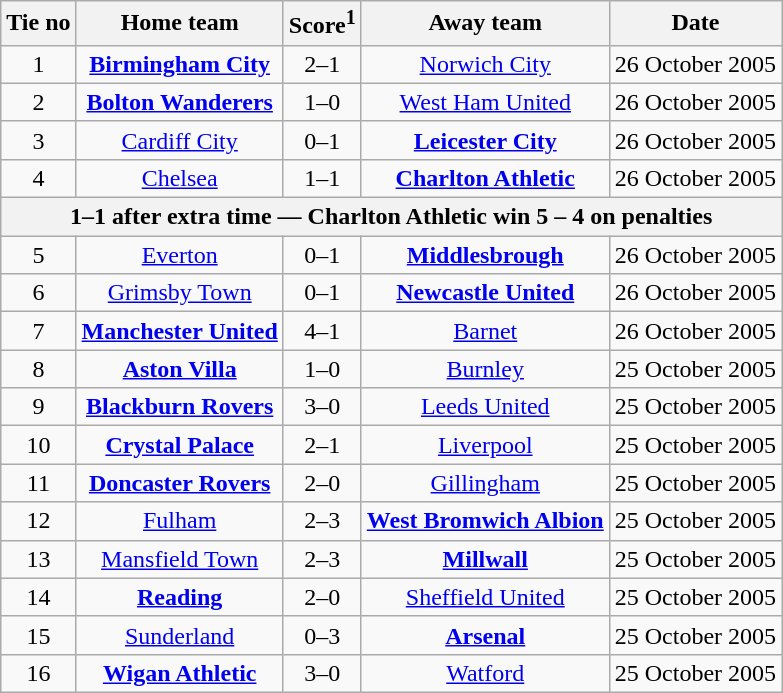<table class="wikitable" style="text-align: center">
<tr>
<th>Tie no</th>
<th>Home team</th>
<th>Score<sup>1</sup></th>
<th>Away team</th>
<th>Date</th>
</tr>
<tr>
<td>1</td>
<td><strong><a href='#'>Birmingham City</a></strong></td>
<td>2–1</td>
<td><a href='#'>Norwich City</a></td>
<td>26 October 2005</td>
</tr>
<tr>
<td>2</td>
<td><strong><a href='#'>Bolton Wanderers</a></strong></td>
<td>1–0</td>
<td><a href='#'>West Ham United</a></td>
<td>26 October 2005</td>
</tr>
<tr>
<td>3</td>
<td><a href='#'>Cardiff City</a></td>
<td>0–1</td>
<td><strong><a href='#'>Leicester City</a></strong></td>
<td>26 October 2005</td>
</tr>
<tr>
<td>4</td>
<td><a href='#'>Chelsea</a></td>
<td>1–1</td>
<td><strong><a href='#'>Charlton Athletic</a></strong></td>
<td>26 October 2005</td>
</tr>
<tr>
<th colspan="5">1–1 after extra time — Charlton Athletic win 5 – 4 on penalties</th>
</tr>
<tr>
<td>5</td>
<td><a href='#'>Everton</a></td>
<td>0–1</td>
<td><strong><a href='#'>Middlesbrough</a></strong></td>
<td>26 October 2005</td>
</tr>
<tr>
<td>6</td>
<td><a href='#'>Grimsby Town</a></td>
<td>0–1</td>
<td><strong><a href='#'>Newcastle United</a></strong></td>
<td>26 October 2005</td>
</tr>
<tr>
<td>7</td>
<td><strong><a href='#'>Manchester United</a></strong></td>
<td>4–1</td>
<td><a href='#'>Barnet</a></td>
<td>26 October 2005</td>
</tr>
<tr>
<td>8</td>
<td><strong><a href='#'>Aston Villa</a></strong></td>
<td>1–0</td>
<td><a href='#'>Burnley</a></td>
<td>25 October 2005</td>
</tr>
<tr>
<td>9</td>
<td><strong><a href='#'>Blackburn Rovers</a></strong></td>
<td>3–0</td>
<td><a href='#'>Leeds United</a></td>
<td>25 October 2005</td>
</tr>
<tr>
<td>10</td>
<td><strong><a href='#'>Crystal Palace</a></strong></td>
<td>2–1</td>
<td><a href='#'>Liverpool</a></td>
<td>25 October 2005</td>
</tr>
<tr>
<td>11</td>
<td><strong><a href='#'>Doncaster Rovers</a></strong></td>
<td>2–0</td>
<td><a href='#'>Gillingham</a></td>
<td>25 October 2005</td>
</tr>
<tr>
<td>12</td>
<td><a href='#'>Fulham</a></td>
<td>2–3</td>
<td><strong><a href='#'>West Bromwich Albion</a></strong></td>
<td>25 October 2005</td>
</tr>
<tr>
<td>13</td>
<td><a href='#'>Mansfield Town</a></td>
<td>2–3</td>
<td><strong><a href='#'>Millwall</a></strong></td>
<td>25 October 2005</td>
</tr>
<tr>
<td>14</td>
<td><strong><a href='#'>Reading</a></strong></td>
<td>2–0</td>
<td><a href='#'>Sheffield United</a></td>
<td>25 October 2005</td>
</tr>
<tr>
<td>15</td>
<td><a href='#'>Sunderland</a></td>
<td>0–3</td>
<td><strong><a href='#'>Arsenal</a></strong></td>
<td>25 October 2005</td>
</tr>
<tr>
<td>16</td>
<td><strong><a href='#'>Wigan Athletic</a></strong></td>
<td>3–0</td>
<td><a href='#'>Watford</a></td>
<td>25 October 2005</td>
</tr>
</table>
